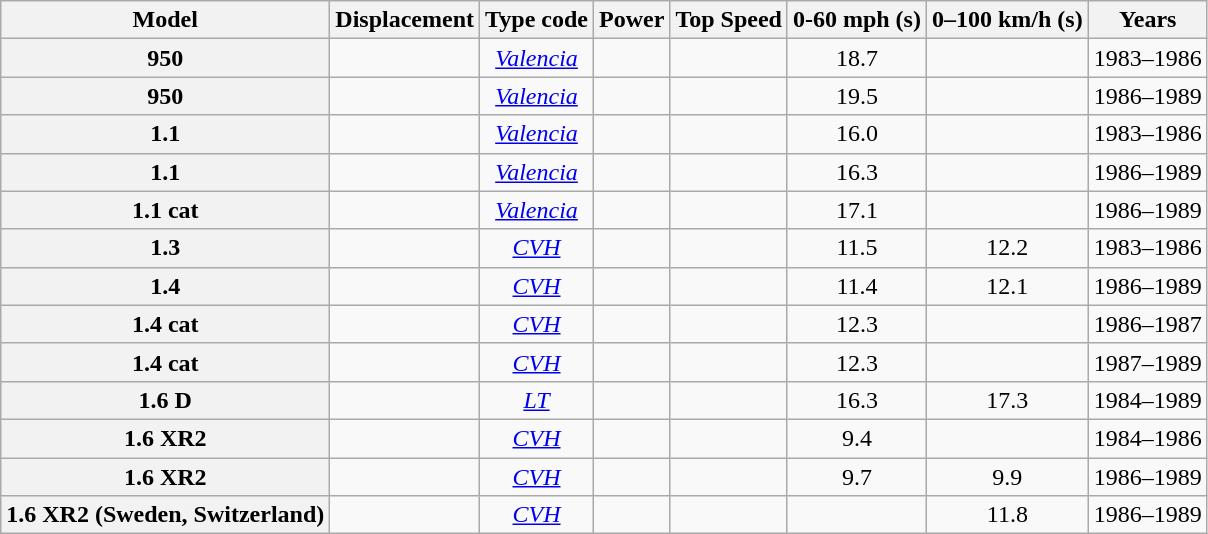<table class="wikitable collapsible collapsed" style="text-align: center;">
<tr style="vertical-align:middle;">
<th>Model</th>
<th>Displacement</th>
<th>Type code</th>
<th>Power</th>
<th>Top Speed</th>
<th>0-60 mph (s)</th>
<th>0–100 km/h (s)</th>
<th>Years</th>
</tr>
<tr>
<th>950</th>
<td></td>
<td><a href='#'><em>Valencia</em></a></td>
<td></td>
<td></td>
<td>18.7</td>
<td></td>
<td>1983–1986</td>
</tr>
<tr>
<th>950</th>
<td></td>
<td><a href='#'><em>Valencia</em></a></td>
<td></td>
<td></td>
<td>19.5</td>
<td></td>
<td>1986–1989</td>
</tr>
<tr>
<th>1.1</th>
<td></td>
<td><a href='#'><em>Valencia</em></a></td>
<td></td>
<td></td>
<td>16.0</td>
<td></td>
<td>1983–1986</td>
</tr>
<tr>
<th>1.1</th>
<td></td>
<td><a href='#'><em>Valencia</em></a></td>
<td></td>
<td></td>
<td>16.3</td>
<td></td>
<td>1986–1989</td>
</tr>
<tr>
<th>1.1 cat</th>
<td></td>
<td><a href='#'><em>Valencia</em></a></td>
<td></td>
<td></td>
<td>17.1</td>
<td></td>
<td>1986–1989</td>
</tr>
<tr>
<th>1.3</th>
<td></td>
<td><a href='#'><em>CVH</em></a></td>
<td></td>
<td></td>
<td>11.5</td>
<td>12.2</td>
<td>1983–1986</td>
</tr>
<tr>
<th>1.4</th>
<td></td>
<td><a href='#'><em>CVH</em></a></td>
<td></td>
<td></td>
<td>11.4</td>
<td>12.1</td>
<td>1986–1989</td>
</tr>
<tr>
<th>1.4 cat</th>
<td></td>
<td><a href='#'><em>CVH</em></a></td>
<td></td>
<td></td>
<td>12.3</td>
<td></td>
<td>1986–1987</td>
</tr>
<tr>
<th>1.4 cat</th>
<td></td>
<td><a href='#'><em>CVH</em></a></td>
<td></td>
<td></td>
<td>12.3</td>
<td></td>
<td>1987–1989</td>
</tr>
<tr>
<th>1.6 D</th>
<td></td>
<td><a href='#'><em>LT</em></a></td>
<td></td>
<td></td>
<td>16.3</td>
<td>17.3</td>
<td>1984–1989</td>
</tr>
<tr>
<th>1.6 XR2</th>
<td></td>
<td><a href='#'><em>CVH</em></a></td>
<td></td>
<td></td>
<td>9.4</td>
<td></td>
<td>1984–1986</td>
</tr>
<tr>
<th>1.6 XR2</th>
<td></td>
<td><a href='#'><em>CVH</em></a></td>
<td></td>
<td></td>
<td>9.7</td>
<td>9.9</td>
<td>1986–1989</td>
</tr>
<tr>
<th>1.6 XR2 (Sweden, Switzerland)</th>
<td></td>
<td><a href='#'><em>CVH</em></a></td>
<td></td>
<td></td>
<td></td>
<td>11.8</td>
<td>1986–1989</td>
</tr>
</table>
